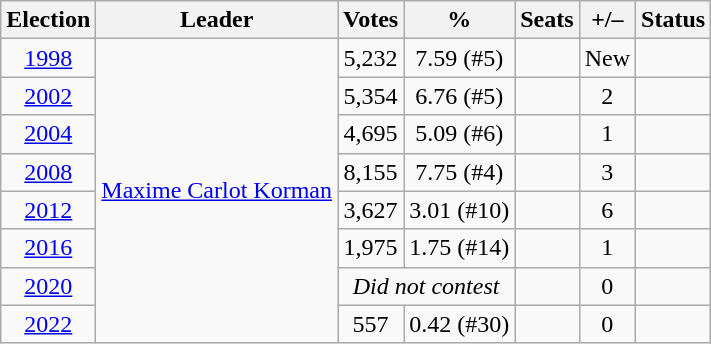<table class=wikitable style=text-align:center>
<tr>
<th>Election</th>
<th>Leader</th>
<th>Votes</th>
<th>%</th>
<th>Seats</th>
<th>+/–</th>
<th>Status</th>
</tr>
<tr>
<td><a href='#'>1998</a></td>
<td rowspan=8><a href='#'>Maxime Carlot Korman</a></td>
<td>5,232</td>
<td>7.59 (#5)</td>
<td></td>
<td>New</td>
<td></td>
</tr>
<tr>
<td><a href='#'>2002</a></td>
<td>5,354</td>
<td>6.76 (#5)</td>
<td></td>
<td> 2</td>
<td></td>
</tr>
<tr>
<td><a href='#'>2004</a></td>
<td>4,695</td>
<td>5.09 (#6)</td>
<td></td>
<td> 1</td>
<td></td>
</tr>
<tr>
<td><a href='#'>2008</a></td>
<td>8,155</td>
<td>7.75 (#4)</td>
<td></td>
<td> 3</td>
<td></td>
</tr>
<tr>
<td><a href='#'>2012</a></td>
<td>3,627</td>
<td>3.01 (#10)</td>
<td></td>
<td> 6</td>
<td></td>
</tr>
<tr>
<td><a href='#'>2016</a></td>
<td>1,975</td>
<td>1.75 (#14)</td>
<td></td>
<td> 1</td>
<td></td>
</tr>
<tr>
<td><a href='#'>2020</a></td>
<td colspan=2><em>Did not contest</em></td>
<td></td>
<td> 0</td>
<td></td>
</tr>
<tr>
<td><a href='#'>2022</a></td>
<td>557</td>
<td>0.42 (#30)</td>
<td></td>
<td> 0</td>
<td></td>
</tr>
</table>
